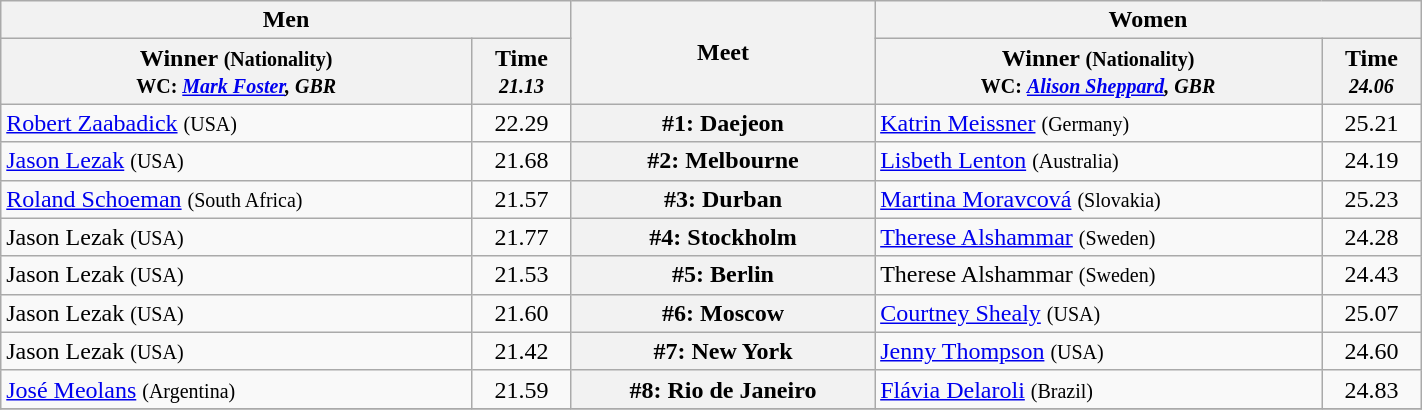<table class=wikitable width="75%">
<tr>
<th colspan="2">Men</th>
<th rowspan="2">Meet</th>
<th colspan="2">Women</th>
</tr>
<tr>
<th>Winner <small>(Nationality)<br> WC: <em><a href='#'>Mark Foster</a>, GBR</em></small></th>
<th>Time <br><small> <em>21.13</em> </small></th>
<th>Winner <small>(Nationality)<br>WC: <em><a href='#'>Alison Sheppard</a>, GBR</em></small></th>
<th>Time<br><small><em>24.06</em></small></th>
</tr>
<tr>
<td> <a href='#'>Robert Zaabadick</a> <small>(USA)</small></td>
<td align=center>22.29</td>
<th>#1: Daejeon</th>
<td> <a href='#'>Katrin Meissner</a> <small>(Germany)</small></td>
<td align=center>25.21</td>
</tr>
<tr>
<td> <a href='#'>Jason Lezak</a> <small>(USA)</small></td>
<td align=center>21.68</td>
<th>#2: Melbourne</th>
<td> <a href='#'>Lisbeth Lenton</a> <small>(Australia)</small></td>
<td align=center>24.19</td>
</tr>
<tr>
<td> <a href='#'>Roland Schoeman</a> <small>(South Africa)</small></td>
<td align=center>21.57</td>
<th>#3: Durban</th>
<td> <a href='#'>Martina Moravcová</a> <small>(Slovakia)</small></td>
<td align=center>25.23</td>
</tr>
<tr>
<td> Jason Lezak <small>(USA)</small></td>
<td align=center>21.77</td>
<th>#4: Stockholm</th>
<td> <a href='#'>Therese Alshammar</a> <small>(Sweden)</small></td>
<td align=center>24.28</td>
</tr>
<tr>
<td> Jason Lezak <small>(USA)</small></td>
<td align=center>21.53</td>
<th>#5: Berlin</th>
<td> Therese Alshammar <small>(Sweden)</small></td>
<td align=center>24.43</td>
</tr>
<tr>
<td> Jason Lezak <small>(USA)</small></td>
<td align=center>21.60</td>
<th>#6: Moscow</th>
<td> <a href='#'>Courtney Shealy</a> <small>(USA)</small></td>
<td align=center>25.07</td>
</tr>
<tr>
<td> Jason Lezak <small>(USA)</small></td>
<td align=center>21.42</td>
<th>#7: New York</th>
<td> <a href='#'>Jenny Thompson</a> <small>(USA)</small></td>
<td align=center>24.60</td>
</tr>
<tr>
<td> <a href='#'>José Meolans</a> <small>(Argentina)</small></td>
<td align=center>21.59</td>
<th>#8: Rio de Janeiro</th>
<td> <a href='#'>Flávia Delaroli</a> <small>(Brazil)</small></td>
<td align=center>24.83</td>
</tr>
<tr>
</tr>
</table>
